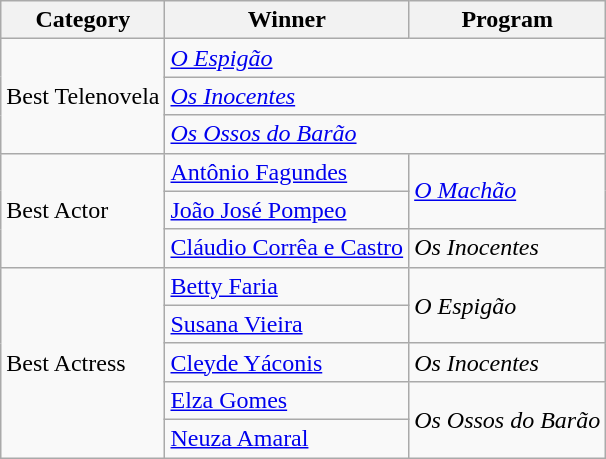<table class="wikitable">
<tr>
<th>Category</th>
<th>Winner</th>
<th>Program</th>
</tr>
<tr>
<td rowspan="3">Best Telenovela</td>
<td colspan="2"><em><a href='#'>O Espigão</a></em></td>
</tr>
<tr>
<td colspan="2"><em><a href='#'>Os Inocentes</a></em></td>
</tr>
<tr>
<td colspan="2"><em><a href='#'>Os Ossos do Barão</a></em></td>
</tr>
<tr>
<td rowspan="3">Best Actor</td>
<td><a href='#'>Antônio Fagundes</a></td>
<td rowspan="2"><em><a href='#'>O Machão</a></em></td>
</tr>
<tr>
<td><a href='#'>João José Pompeo</a></td>
</tr>
<tr>
<td><a href='#'>Cláudio Corrêa e Castro</a></td>
<td><em>Os Inocentes</em></td>
</tr>
<tr>
<td rowspan="5">Best Actress</td>
<td><a href='#'>Betty Faria</a></td>
<td rowspan="2"><em>O Espigão</em></td>
</tr>
<tr>
<td><a href='#'>Susana Vieira</a></td>
</tr>
<tr>
<td><a href='#'>Cleyde Yáconis</a></td>
<td><em>Os Inocentes</em></td>
</tr>
<tr>
<td><a href='#'>Elza Gomes</a></td>
<td rowspan="2"><em>Os Ossos do Barão</em></td>
</tr>
<tr>
<td><a href='#'>Neuza Amaral</a></td>
</tr>
</table>
